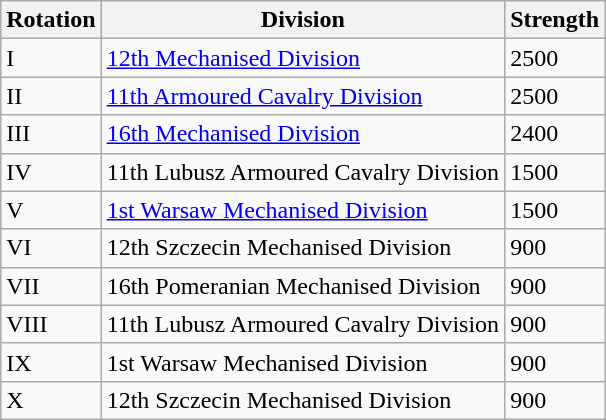<table class="wikitable">
<tr>
<th>Rotation</th>
<th>Division</th>
<th>Strength</th>
</tr>
<tr>
<td>I</td>
<td><a href='#'>12th Mechanised Division</a></td>
<td>2500</td>
</tr>
<tr>
<td>II</td>
<td><a href='#'>11th Armoured Cavalry Division</a></td>
<td>2500</td>
</tr>
<tr>
<td>III</td>
<td><a href='#'>16th Mechanised Division</a></td>
<td>2400</td>
</tr>
<tr>
<td>IV</td>
<td>11th Lubusz Armoured Cavalry Division</td>
<td>1500</td>
</tr>
<tr>
<td>V</td>
<td><a href='#'>1st Warsaw Mechanised Division</a></td>
<td>1500</td>
</tr>
<tr>
<td>VI</td>
<td>12th Szczecin Mechanised Division</td>
<td>900</td>
</tr>
<tr>
<td>VII</td>
<td>16th Pomeranian Mechanised Division</td>
<td>900</td>
</tr>
<tr>
<td>VIII</td>
<td>11th Lubusz Armoured Cavalry Division</td>
<td>900</td>
</tr>
<tr>
<td>IX</td>
<td>1st Warsaw Mechanised Division</td>
<td>900</td>
</tr>
<tr>
<td>X</td>
<td>12th Szczecin Mechanised Division</td>
<td>900</td>
</tr>
</table>
